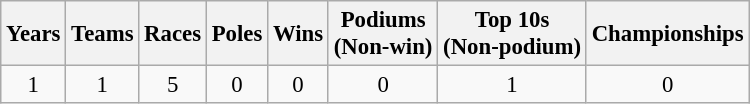<table class="wikitable" style="text-align:center; font-size:95%">
<tr>
<th>Years</th>
<th>Teams</th>
<th>Races</th>
<th>Poles</th>
<th>Wins</th>
<th>Podiums<br>(Non-win)</th>
<th>Top 10s<br>(Non-podium)</th>
<th>Championships</th>
</tr>
<tr>
<td>1</td>
<td>1</td>
<td>5</td>
<td>0</td>
<td>0</td>
<td>0</td>
<td>1</td>
<td>0</td>
</tr>
</table>
